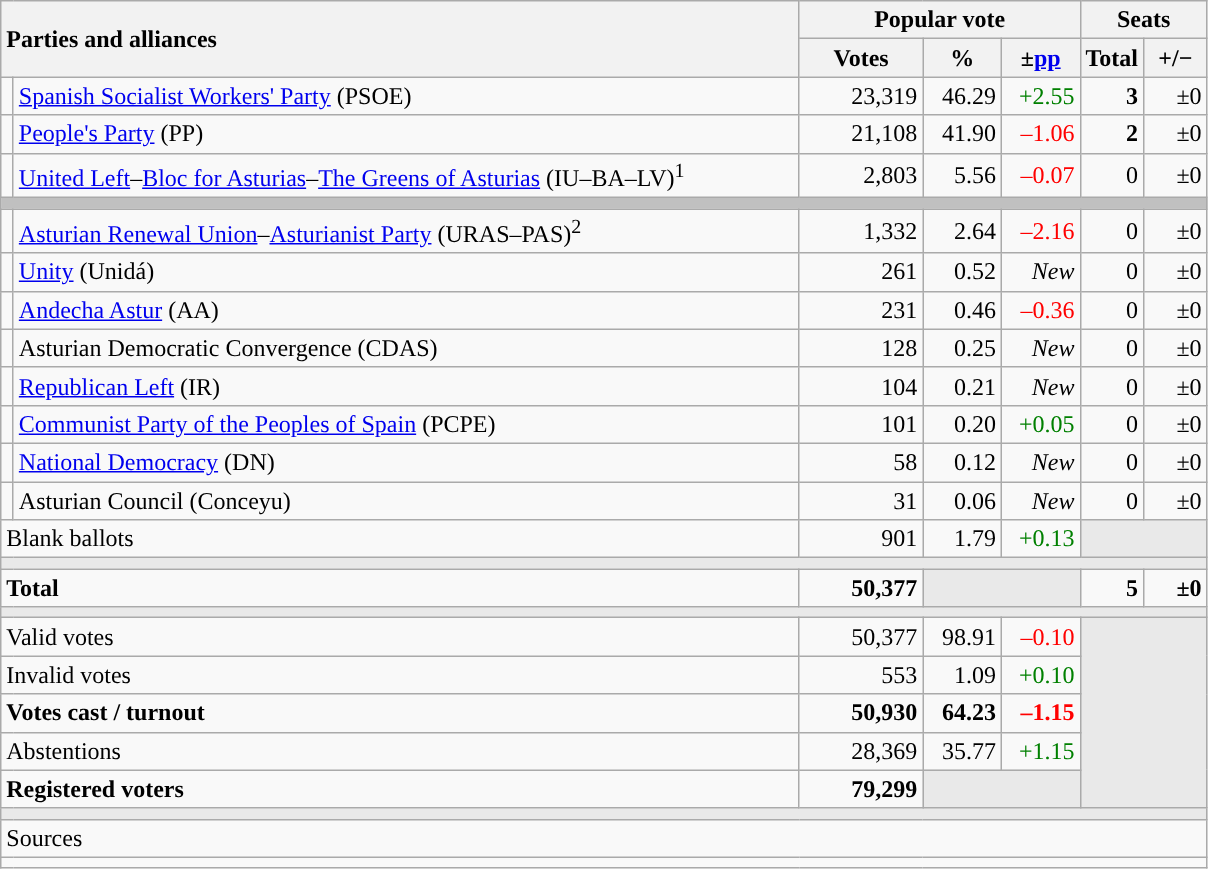<table class="wikitable" style="text-align:right;">
<tr>
<th style="text-align:left;" rowspan="2" colspan="2" width="525">Parties and alliances</th>
<th colspan="3">Popular vote</th>
<th colspan="2">Seats</th>
</tr>
<tr>
<th width="75">Votes</th>
<th width="45">%</th>
<th width="45">±<a href='#'>pp</a></th>
<th width="35">Total</th>
<th width="35">+/−</th>
</tr>
<tr>
<td width="1" style="color:inherit;background:"></td>
<td align="left"><a href='#'>Spanish Socialist Workers' Party</a> (PSOE)</td>
<td>23,319</td>
<td>46.29</td>
<td style="color:green;">+2.55</td>
<td><strong>3</strong></td>
<td>±0</td>
</tr>
<tr>
<td style="color:inherit;background:"></td>
<td align="left"><a href='#'>People's Party</a> (PP)</td>
<td>21,108</td>
<td>41.90</td>
<td style="color:red;">–1.06</td>
<td><strong>2</strong></td>
<td>±0</td>
</tr>
<tr>
<td style="color:inherit;background:"></td>
<td align="left"><a href='#'>United Left</a>–<a href='#'>Bloc for Asturias</a>–<a href='#'>The Greens of Asturias</a> (IU–BA–LV)<sup>1</sup></td>
<td>2,803</td>
<td>5.56</td>
<td style="color:red;">–0.07</td>
<td>0</td>
<td>±0</td>
</tr>
<tr>
<td colspan="7" bgcolor="#C0C0C0"></td>
</tr>
<tr>
<td style="color:inherit;background:"></td>
<td align="left"><a href='#'>Asturian Renewal Union</a>–<a href='#'>Asturianist Party</a> (URAS–PAS)<sup>2</sup></td>
<td>1,332</td>
<td>2.64</td>
<td style="color:red;">–2.16</td>
<td>0</td>
<td>±0</td>
</tr>
<tr>
<td style="color:inherit;background:"></td>
<td align="left"><a href='#'>Unity</a> (Unidá)</td>
<td>261</td>
<td>0.52</td>
<td><em>New</em></td>
<td>0</td>
<td>±0</td>
</tr>
<tr>
<td style="color:inherit;background:"></td>
<td align="left"><a href='#'>Andecha Astur</a> (AA)</td>
<td>231</td>
<td>0.46</td>
<td style="color:red;">–0.36</td>
<td>0</td>
<td>±0</td>
</tr>
<tr>
<td style="color:inherit;background:"></td>
<td align="left">Asturian Democratic Convergence (CDAS)</td>
<td>128</td>
<td>0.25</td>
<td><em>New</em></td>
<td>0</td>
<td>±0</td>
</tr>
<tr>
<td style="color:inherit;background:"></td>
<td align="left"><a href='#'>Republican Left</a> (IR)</td>
<td>104</td>
<td>0.21</td>
<td><em>New</em></td>
<td>0</td>
<td>±0</td>
</tr>
<tr>
<td style="color:inherit;background:"></td>
<td align="left"><a href='#'>Communist Party of the Peoples of Spain</a> (PCPE)</td>
<td>101</td>
<td>0.20</td>
<td style="color:green;">+0.05</td>
<td>0</td>
<td>±0</td>
</tr>
<tr>
<td style="color:inherit;background:"></td>
<td align="left"><a href='#'>National Democracy</a> (DN)</td>
<td>58</td>
<td>0.12</td>
<td><em>New</em></td>
<td>0</td>
<td>±0</td>
</tr>
<tr>
<td style="color:inherit;background:"></td>
<td align="left">Asturian Council (Conceyu)</td>
<td>31</td>
<td>0.06</td>
<td><em>New</em></td>
<td>0</td>
<td>±0</td>
</tr>
<tr>
<td align="left" colspan="2">Blank ballots</td>
<td>901</td>
<td>1.79</td>
<td style="color:green;">+0.13</td>
<td bgcolor="#E9E9E9" colspan="2"></td>
</tr>
<tr>
<td colspan="7" bgcolor="#E9E9E9"></td>
</tr>
<tr style="font-weight:bold;">
<td align="left" colspan="2">Total</td>
<td>50,377</td>
<td bgcolor="#E9E9E9" colspan="2"></td>
<td>5</td>
<td>±0</td>
</tr>
<tr>
<td colspan="7" bgcolor="#E9E9E9"></td>
</tr>
<tr>
<td align="left" colspan="2">Valid votes</td>
<td>50,377</td>
<td>98.91</td>
<td style="color:red;">–0.10</td>
<td bgcolor="#E9E9E9" colspan="2" rowspan="5"></td>
</tr>
<tr>
<td align="left" colspan="2">Invalid votes</td>
<td>553</td>
<td>1.09</td>
<td style="color:green;">+0.10</td>
</tr>
<tr style="font-weight:bold;">
<td align="left" colspan="2">Votes cast / turnout</td>
<td>50,930</td>
<td>64.23</td>
<td style="color:red;">–1.15</td>
</tr>
<tr>
<td align="left" colspan="2">Abstentions</td>
<td>28,369</td>
<td>35.77</td>
<td style="color:green;">+1.15</td>
</tr>
<tr style="font-weight:bold;">
<td align="left" colspan="2">Registered voters</td>
<td>79,299</td>
<td bgcolor="#E9E9E9" colspan="2"></td>
</tr>
<tr>
<td colspan="7" bgcolor="#E9E9E9"></td>
</tr>
<tr>
<td align="left" colspan="7">Sources</td>
</tr>
<tr>
<td colspan="7" style="text-align:left; max-width:790px;"></td>
</tr>
</table>
